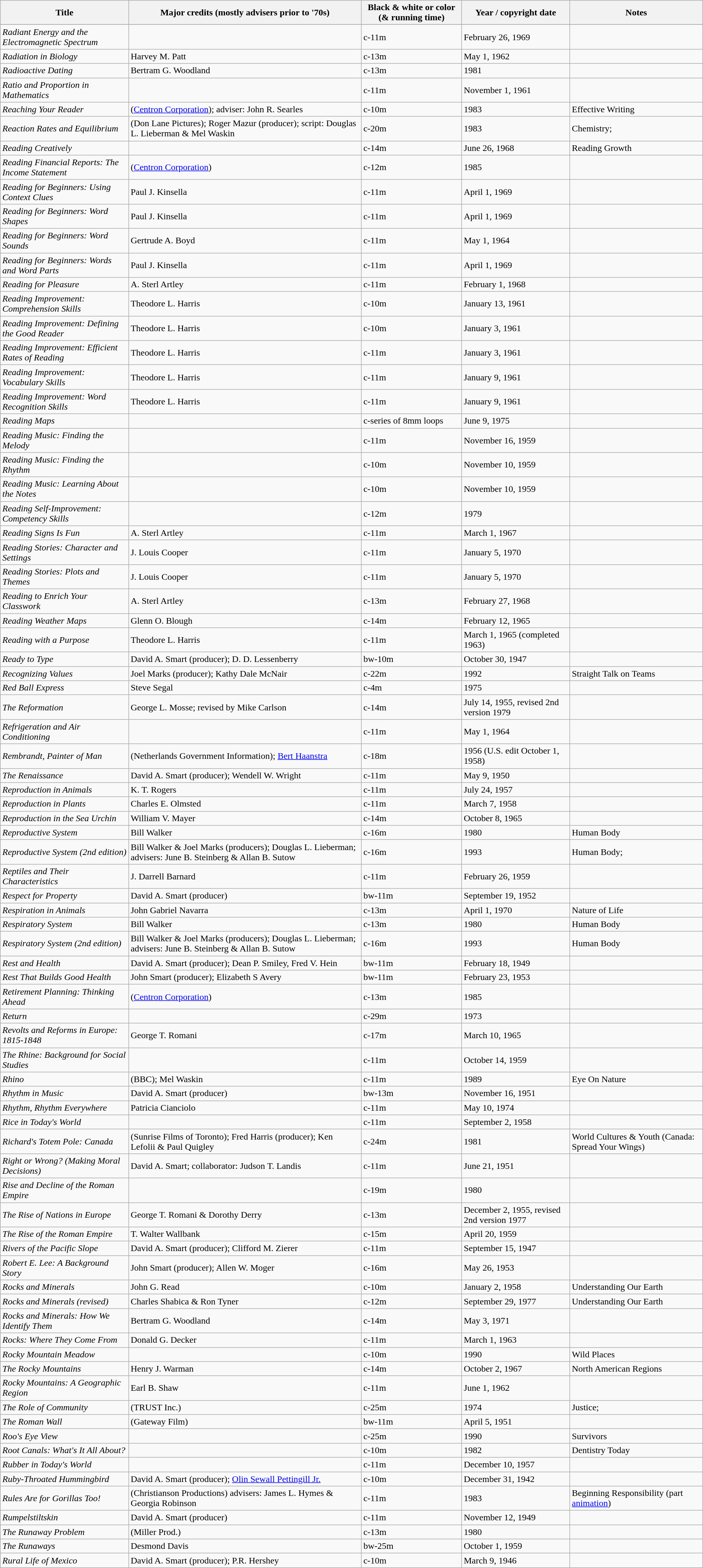<table class="wikitable sortable" border="1">
<tr>
<th>Title</th>
<th>Major credits (mostly advisers prior to '70s)</th>
<th>Black & white or color (& running time)</th>
<th>Year / copyright date</th>
<th>Notes</th>
</tr>
<tr>
</tr>
<tr>
<td><em>Radiant Energy and the Electromagnetic Spectrum</em></td>
<td></td>
<td>c-11m</td>
<td>February 26, 1969</td>
<td></td>
</tr>
<tr>
<td><em>Radiation in Biology</em></td>
<td>Harvey M. Patt</td>
<td>c-13m</td>
<td>May 1, 1962</td>
<td></td>
</tr>
<tr>
<td><em>Radioactive Dating</em></td>
<td>Bertram G. Woodland</td>
<td>c-13m</td>
<td>1981</td>
<td></td>
</tr>
<tr>
<td><em>Ratio and Proportion in Mathematics</em></td>
<td></td>
<td>c-11m</td>
<td>November 1, 1961</td>
<td></td>
</tr>
<tr>
<td><em>Reaching Your Reader</em></td>
<td>(<a href='#'>Centron Corporation</a>); adviser: John R. Searles</td>
<td>c-10m</td>
<td>1983</td>
<td>Effective Writing</td>
</tr>
<tr>
<td><em>Reaction Rates and Equilibrium</em></td>
<td>(Don Lane Pictures); Roger Mazur (producer); script: Douglas L. Lieberman & Mel Waskin</td>
<td>c-20m</td>
<td>1983</td>
<td>Chemistry; </td>
</tr>
<tr>
<td><em>Reading Creatively</em></td>
<td></td>
<td>c-14m</td>
<td>June 26, 1968</td>
<td>Reading Growth</td>
</tr>
<tr>
<td><em>Reading Financial Reports: The Income Statement</em></td>
<td>(<a href='#'>Centron Corporation</a>)</td>
<td>c-12m</td>
<td>1985</td>
<td></td>
</tr>
<tr>
<td><em>Reading for Beginners: Using Context Clues</em></td>
<td>Paul J. Kinsella</td>
<td>c-11m</td>
<td>April 1, 1969</td>
<td></td>
</tr>
<tr>
<td><em>Reading for Beginners: Word Shapes</em></td>
<td>Paul J. Kinsella</td>
<td>c-11m</td>
<td>April 1, 1969</td>
<td></td>
</tr>
<tr>
<td><em>Reading for Beginners: Word Sounds</em></td>
<td>Gertrude A. Boyd</td>
<td>c-11m</td>
<td>May 1, 1964</td>
<td></td>
</tr>
<tr>
<td><em>Reading for Beginners: Words and Word Parts</em></td>
<td>Paul J. Kinsella</td>
<td>c-11m</td>
<td>April 1, 1969</td>
<td></td>
</tr>
<tr>
<td><em>Reading for Pleasure</em></td>
<td>A. Sterl Artley</td>
<td>c-11m</td>
<td>February 1, 1968</td>
<td></td>
</tr>
<tr>
<td><em>Reading Improvement: Comprehension Skills</em></td>
<td>Theodore L. Harris</td>
<td>c-10m</td>
<td>January 13, 1961</td>
<td></td>
</tr>
<tr>
<td><em>Reading Improvement: Defining the Good Reader</em></td>
<td>Theodore L. Harris</td>
<td>c-10m</td>
<td>January 3, 1961</td>
<td></td>
</tr>
<tr>
<td><em>Reading Improvement: Efficient Rates of Reading</em></td>
<td>Theodore L. Harris</td>
<td>c-11m</td>
<td>January 3, 1961</td>
<td></td>
</tr>
<tr>
<td><em>Reading Improvement: Vocabulary Skills</em></td>
<td>Theodore L. Harris</td>
<td>c-11m</td>
<td>January 9, 1961</td>
<td></td>
</tr>
<tr>
<td><em>Reading Improvement: Word Recognition Skills</em></td>
<td>Theodore L. Harris</td>
<td>c-11m</td>
<td>January 9, 1961</td>
<td></td>
</tr>
<tr>
<td><em>Reading Maps</em></td>
<td></td>
<td>c-series of 8mm loops</td>
<td>June 9, 1975</td>
<td></td>
</tr>
<tr>
<td><em>Reading Music: Finding the Melody</em></td>
<td></td>
<td>c-11m</td>
<td>November 16, 1959</td>
<td></td>
</tr>
<tr>
<td><em>Reading Music: Finding the Rhythm</em></td>
<td></td>
<td>c-10m</td>
<td>November 10, 1959</td>
<td></td>
</tr>
<tr>
<td><em>Reading Music: Learning About the Notes</em></td>
<td></td>
<td>c-10m</td>
<td>November 10, 1959</td>
<td></td>
</tr>
<tr>
<td><em>Reading Self-Improvement: Competency Skills</em></td>
<td></td>
<td>c-12m</td>
<td>1979</td>
<td></td>
</tr>
<tr>
<td><em>Reading Signs Is Fun</em></td>
<td>A. Sterl Artley</td>
<td>c-11m</td>
<td>March 1, 1967</td>
<td></td>
</tr>
<tr>
<td><em>Reading Stories: Character and Settings</em></td>
<td>J. Louis Cooper</td>
<td>c-11m</td>
<td>January 5, 1970</td>
<td></td>
</tr>
<tr>
<td><em>Reading Stories: Plots and Themes</em></td>
<td>J. Louis Cooper</td>
<td>c-11m</td>
<td>January 5, 1970</td>
<td></td>
</tr>
<tr>
<td><em>Reading to Enrich Your Classwork</em></td>
<td>A. Sterl Artley</td>
<td>c-13m</td>
<td>February 27, 1968</td>
<td></td>
</tr>
<tr>
<td><em>Reading Weather Maps</em></td>
<td>Glenn O. Blough</td>
<td>c-14m</td>
<td>February 12, 1965</td>
<td></td>
</tr>
<tr>
<td><em>Reading with a Purpose</em></td>
<td>Theodore L. Harris</td>
<td>c-11m</td>
<td>March 1, 1965 (completed 1963)</td>
<td></td>
</tr>
<tr>
<td><em>Ready to Type</em></td>
<td>David A. Smart (producer); D. D. Lessenberry</td>
<td>bw-10m</td>
<td>October 30, 1947</td>
<td></td>
</tr>
<tr>
<td><em>Recognizing Values</em></td>
<td>Joel Marks (producer); Kathy Dale McNair</td>
<td>c-22m</td>
<td>1992</td>
<td>Straight Talk on Teams</td>
</tr>
<tr>
<td><em>Red Ball Express</em></td>
<td>Steve Segal</td>
<td>c-4m</td>
<td>1975</td>
<td></td>
</tr>
<tr>
<td><em>The Reformation</em></td>
<td>George L. Mosse; revised by Mike Carlson</td>
<td>c-14m</td>
<td>July 14, 1955, revised 2nd version 1979</td>
<td></td>
</tr>
<tr>
<td><em>Refrigeration and Air Conditioning</em></td>
<td></td>
<td>c-11m</td>
<td>May 1, 1964</td>
<td></td>
</tr>
<tr>
<td><em>Rembrandt, Painter of Man</em></td>
<td>(Netherlands Government Information); <a href='#'>Bert Haanstra</a></td>
<td>c-18m</td>
<td>1956 (U.S. edit  October 1, 1958)</td>
<td></td>
</tr>
<tr>
<td><em>The Renaissance</em></td>
<td>David A. Smart (producer); Wendell W. Wright</td>
<td>c-11m</td>
<td>May 9, 1950</td>
<td></td>
</tr>
<tr>
<td><em>Reproduction in Animals</em></td>
<td>K. T. Rogers</td>
<td>c-11m</td>
<td>July 24, 1957</td>
<td></td>
</tr>
<tr>
<td><em>Reproduction in Plants</em></td>
<td>Charles E. Olmsted</td>
<td>c-11m</td>
<td>March 7, 1958</td>
<td></td>
</tr>
<tr>
<td><em>Reproduction in the Sea Urchin</em></td>
<td>William V. Mayer</td>
<td>c-14m</td>
<td>October 8, 1965</td>
<td></td>
</tr>
<tr>
<td><em>Reproductive System</em></td>
<td>Bill Walker</td>
<td>c-16m</td>
<td>1980</td>
<td>Human Body</td>
</tr>
<tr>
<td><em>Reproductive System (2nd edition)</em></td>
<td>Bill Walker & Joel Marks (producers); Douglas L. Lieberman; advisers: June B. Steinberg & Allan B. Sutow</td>
<td>c-16m</td>
<td>1993</td>
<td>Human Body;  </td>
</tr>
<tr>
<td><em>Reptiles and Their Characteristics</em></td>
<td>J. Darrell Barnard</td>
<td>c-11m</td>
<td>February 26, 1959</td>
<td></td>
</tr>
<tr>
<td><em>Respect for Property</em></td>
<td>David A. Smart (producer)</td>
<td>bw-11m</td>
<td>September 19, 1952</td>
<td></td>
</tr>
<tr>
<td><em>Respiration in Animals</em></td>
<td>John Gabriel Navarra</td>
<td>c-13m</td>
<td>April 1, 1970</td>
<td>Nature of Life</td>
</tr>
<tr>
<td><em>Respiratory System</em></td>
<td>Bill Walker</td>
<td>c-13m</td>
<td>1980</td>
<td>Human Body</td>
</tr>
<tr>
<td><em>Respiratory System (2nd edition)</em></td>
<td>Bill Walker & Joel Marks (producers); Douglas L. Lieberman; advisers: June B. Steinberg & Allan B. Sutow</td>
<td>c-16m</td>
<td>1993</td>
<td>Human Body</td>
</tr>
<tr>
<td><em>Rest and Health</em></td>
<td>David A. Smart (producer); Dean P. Smiley, Fred V. Hein</td>
<td>bw-11m</td>
<td>February 18, 1949</td>
<td></td>
</tr>
<tr>
<td><em>Rest That Builds Good Health</em></td>
<td>John Smart (producer); Elizabeth S Avery</td>
<td>bw-11m</td>
<td>February 23, 1953</td>
<td></td>
</tr>
<tr>
<td><em>Retirement Planning: Thinking Ahead</em></td>
<td>(<a href='#'>Centron Corporation</a>)</td>
<td>c-13m</td>
<td>1985</td>
<td></td>
</tr>
<tr>
<td><em>Return</em></td>
<td></td>
<td>c-29m</td>
<td>1973</td>
<td></td>
</tr>
<tr>
<td><em>Revolts and Reforms in Europe: 1815-1848</em></td>
<td>George T. Romani</td>
<td>c-17m</td>
<td>March 10, 1965</td>
<td></td>
</tr>
<tr>
<td><em>The Rhine: Background for Social Studies</em></td>
<td></td>
<td>c-11m</td>
<td>October 14, 1959</td>
<td></td>
</tr>
<tr>
<td><em>Rhino</em></td>
<td>(BBC); Mel Waskin</td>
<td>c-11m</td>
<td>1989</td>
<td>Eye On Nature</td>
</tr>
<tr>
<td><em>Rhythm in Music</em></td>
<td>David A. Smart (producer)</td>
<td>bw-13m</td>
<td>November 16, 1951</td>
<td></td>
</tr>
<tr>
<td><em>Rhythm, Rhythm Everywhere</em></td>
<td>Patricia Cianciolo</td>
<td>c-11m</td>
<td>May 10, 1974</td>
<td></td>
</tr>
<tr>
<td><em>Rice in Today's World</em></td>
<td></td>
<td>c-11m</td>
<td>September 2, 1958</td>
<td></td>
</tr>
<tr>
<td><em>Richard's Totem Pole: Canada</em></td>
<td>(Sunrise Films of Toronto); Fred Harris (producer); Ken Lefolii & Paul Quigley</td>
<td>c-24m</td>
<td>1981</td>
<td>World Cultures & Youth (Canada: Spread Your Wings)</td>
</tr>
<tr>
<td><em>Right or Wrong? (Making Moral Decisions)</em></td>
<td>David A. Smart; collaborator: Judson T. Landis</td>
<td>c-11m</td>
<td>June 21, 1951</td>
<td></td>
</tr>
<tr>
<td><em>Rise and Decline of the Roman Empire</em></td>
<td></td>
<td>c-19m</td>
<td>1980</td>
<td></td>
</tr>
<tr>
<td><em>The Rise of Nations in Europe</em></td>
<td>George T. Romani & Dorothy Derry</td>
<td>c-13m</td>
<td>December 2, 1955, revised 2nd version 1977</td>
<td></td>
</tr>
<tr>
<td><em>The Rise of the Roman Empire</em></td>
<td>T. Walter Wallbank</td>
<td>c-15m</td>
<td>April 20, 1959</td>
<td></td>
</tr>
<tr>
<td><em>Rivers of the Pacific Slope</em></td>
<td>David A. Smart (producer); Clifford M. Zierer</td>
<td>c-11m</td>
<td>September 15, 1947</td>
<td></td>
</tr>
<tr>
<td><em>Robert E. Lee: A Background Story</em></td>
<td>John Smart (producer); Allen W. Moger</td>
<td>c-16m</td>
<td>May 26, 1953</td>
<td></td>
</tr>
<tr>
<td><em>Rocks and Minerals</em></td>
<td>John G. Read</td>
<td>c-10m</td>
<td>January 2, 1958</td>
<td>Understanding Our Earth</td>
</tr>
<tr>
<td><em>Rocks and Minerals (revised)</em></td>
<td>Charles Shabica & Ron Tyner</td>
<td>c-12m</td>
<td>September 29, 1977</td>
<td>Understanding Our Earth</td>
</tr>
<tr>
<td><em>Rocks and Minerals: How We Identify Them</em></td>
<td>Bertram G. Woodland</td>
<td>c-14m</td>
<td>May 3, 1971</td>
<td></td>
</tr>
<tr>
<td><em>Rocks: Where They Come From</em></td>
<td>Donald G. Decker</td>
<td>c-11m</td>
<td>March 1, 1963</td>
<td></td>
</tr>
<tr>
<td><em>Rocky Mountain Meadow</em></td>
<td></td>
<td>c-10m</td>
<td>1990</td>
<td>Wild Places</td>
</tr>
<tr>
<td><em>The Rocky Mountains</em></td>
<td>Henry J. Warman</td>
<td>c-14m</td>
<td>October 2, 1967</td>
<td>North American Regions</td>
</tr>
<tr>
<td><em>Rocky Mountains: A Geographic Region</em></td>
<td>Earl B. Shaw</td>
<td>c-11m</td>
<td>June 1, 1962</td>
<td></td>
</tr>
<tr>
<td><em>The Role of Community</em></td>
<td>(TRUST Inc.)</td>
<td>c-25m</td>
<td>1974</td>
<td>Justice; </td>
</tr>
<tr>
<td><em>The Roman Wall</em></td>
<td>(Gateway Film)</td>
<td>bw-11m</td>
<td>April 5, 1951</td>
<td></td>
</tr>
<tr>
<td><em>Roo's Eye View</em></td>
<td></td>
<td>c-25m</td>
<td>1990</td>
<td>Survivors</td>
</tr>
<tr>
<td><em>Root Canals: What's It All About?</em></td>
<td></td>
<td>c-10m</td>
<td>1982</td>
<td>Dentistry Today</td>
</tr>
<tr>
<td><em>Rubber in Today's World</em></td>
<td></td>
<td>c-11m</td>
<td>December 10, 1957</td>
<td></td>
</tr>
<tr>
<td><em>Ruby-Throated Hummingbird</em></td>
<td>David A. Smart (producer); <a href='#'>Olin Sewall Pettingill Jr.</a></td>
<td>c-10m</td>
<td>December 31, 1942</td>
<td></td>
</tr>
<tr>
<td><em>Rules Are for Gorillas Too!</em></td>
<td>(Christianson Productions) advisers: James L. Hymes & Georgia Robinson</td>
<td>c-11m</td>
<td>1983</td>
<td>Beginning Responsibility (part <a href='#'>animation</a>)</td>
</tr>
<tr>
<td><em>Rumpelstiltskin</em></td>
<td>David A. Smart (producer)</td>
<td>c-11m</td>
<td>November 12, 1949</td>
<td></td>
</tr>
<tr>
<td><em>The Runaway Problem</em></td>
<td>(Miller Prod.)</td>
<td>c-13m</td>
<td>1980</td>
<td></td>
</tr>
<tr>
<td><em>The Runaways</em></td>
<td>Desmond Davis</td>
<td>bw-25m</td>
<td>October 1, 1959</td>
<td></td>
</tr>
<tr>
<td><em>Rural Life of Mexico</em></td>
<td>David A. Smart (producer); P.R. Hershey</td>
<td>c-10m</td>
<td>March 9, 1946</td>
<td></td>
</tr>
</table>
